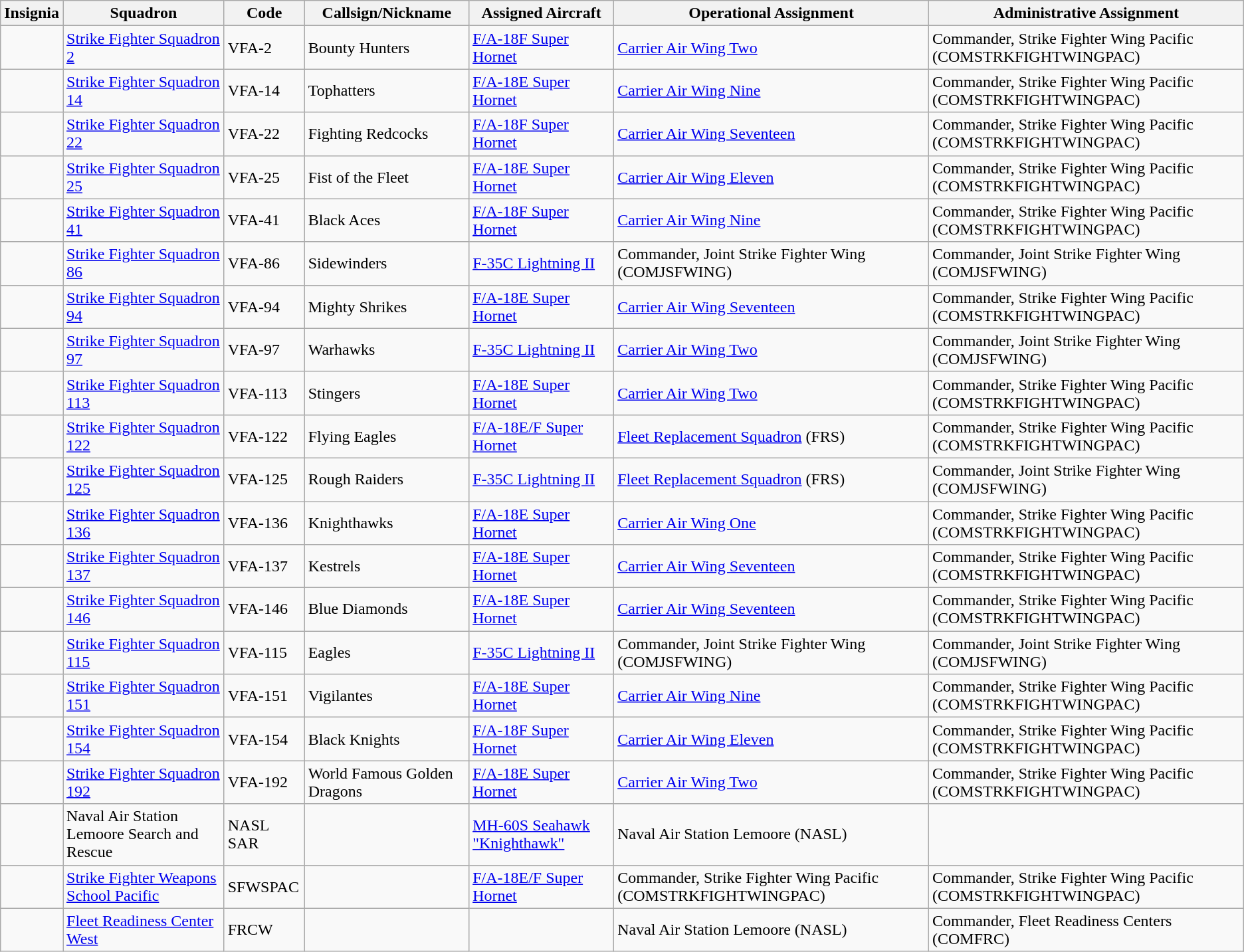<table class="wikitable sortable">
<tr>
<th>Insignia</th>
<th>Squadron</th>
<th>Code</th>
<th>Callsign/Nickname</th>
<th>Assigned Aircraft</th>
<th>Operational Assignment</th>
<th>Administrative Assignment</th>
</tr>
<tr>
<td></td>
<td><a href='#'>Strike Fighter Squadron 2</a></td>
<td>VFA-2</td>
<td>Bounty Hunters</td>
<td><a href='#'>F/A-18F Super Hornet</a></td>
<td><a href='#'>Carrier Air Wing Two</a></td>
<td>Commander, Strike Fighter Wing Pacific (COMSTRKFIGHTWINGPAC)</td>
</tr>
<tr>
<td></td>
<td><a href='#'>Strike Fighter Squadron 14</a></td>
<td>VFA-14</td>
<td>Tophatters</td>
<td><a href='#'>F/A-18E Super Hornet</a></td>
<td><a href='#'>Carrier Air Wing Nine</a></td>
<td>Commander, Strike Fighter Wing Pacific (COMSTRKFIGHTWINGPAC)</td>
</tr>
<tr>
<td></td>
<td><a href='#'>Strike Fighter Squadron 22</a></td>
<td>VFA-22</td>
<td>Fighting Redcocks</td>
<td><a href='#'>F/A-18F Super Hornet</a></td>
<td><a href='#'>Carrier Air Wing Seventeen</a></td>
<td>Commander, Strike Fighter Wing Pacific (COMSTRKFIGHTWINGPAC)</td>
</tr>
<tr>
<td></td>
<td><a href='#'>Strike Fighter Squadron 25</a></td>
<td>VFA-25</td>
<td>Fist of the Fleet</td>
<td><a href='#'>F/A-18E Super Hornet</a></td>
<td><a href='#'>Carrier Air Wing Eleven</a></td>
<td>Commander, Strike Fighter Wing Pacific (COMSTRKFIGHTWINGPAC)</td>
</tr>
<tr>
<td></td>
<td><a href='#'>Strike Fighter Squadron 41</a></td>
<td>VFA-41</td>
<td>Black Aces</td>
<td><a href='#'>F/A-18F Super Hornet</a></td>
<td><a href='#'>Carrier Air Wing Nine</a></td>
<td>Commander, Strike Fighter Wing Pacific (COMSTRKFIGHTWINGPAC)</td>
</tr>
<tr>
<td></td>
<td><a href='#'>Strike Fighter Squadron 86</a></td>
<td>VFA-86</td>
<td>Sidewinders</td>
<td><a href='#'>F-35C Lightning II</a></td>
<td>Commander, Joint Strike Fighter Wing (COMJSFWING)</td>
<td>Commander, Joint Strike Fighter Wing (COMJSFWING)</td>
</tr>
<tr>
<td></td>
<td><a href='#'>Strike Fighter Squadron 94</a></td>
<td>VFA-94</td>
<td>Mighty Shrikes</td>
<td><a href='#'>F/A-18E Super Hornet</a></td>
<td><a href='#'>Carrier Air Wing Seventeen</a></td>
<td>Commander, Strike Fighter Wing Pacific (COMSTRKFIGHTWINGPAC)</td>
</tr>
<tr>
<td></td>
<td><a href='#'>Strike Fighter Squadron 97</a></td>
<td>VFA-97</td>
<td>Warhawks</td>
<td><a href='#'>F-35C Lightning II</a></td>
<td><a href='#'>Carrier Air Wing Two</a></td>
<td>Commander, Joint Strike Fighter Wing (COMJSFWING)</td>
</tr>
<tr>
<td></td>
<td><a href='#'>Strike Fighter Squadron 113</a></td>
<td>VFA-113</td>
<td>Stingers</td>
<td><a href='#'>F/A-18E Super Hornet</a></td>
<td><a href='#'>Carrier Air Wing Two</a></td>
<td>Commander, Strike Fighter Wing Pacific (COMSTRKFIGHTWINGPAC)</td>
</tr>
<tr>
<td></td>
<td><a href='#'>Strike Fighter Squadron 122</a></td>
<td>VFA-122</td>
<td>Flying Eagles</td>
<td><a href='#'>F/A-18E/F Super Hornet</a></td>
<td><a href='#'>Fleet Replacement Squadron</a> (FRS)</td>
<td>Commander, Strike Fighter Wing Pacific (COMSTRKFIGHTWINGPAC)</td>
</tr>
<tr>
<td></td>
<td><a href='#'>Strike Fighter Squadron 125</a></td>
<td>VFA-125</td>
<td>Rough Raiders</td>
<td><a href='#'>F-35C Lightning II</a></td>
<td><a href='#'>Fleet Replacement Squadron</a> (FRS)</td>
<td>Commander, Joint Strike Fighter Wing (COMJSFWING)</td>
</tr>
<tr>
<td></td>
<td><a href='#'>Strike Fighter Squadron 136</a></td>
<td>VFA-136</td>
<td>Knighthawks</td>
<td><a href='#'>F/A-18E Super Hornet</a></td>
<td><a href='#'>Carrier Air Wing One</a></td>
<td>Commander, Strike Fighter Wing Pacific (COMSTRKFIGHTWINGPAC)</td>
</tr>
<tr>
<td></td>
<td><a href='#'>Strike Fighter Squadron 137</a></td>
<td>VFA-137</td>
<td>Kestrels</td>
<td><a href='#'>F/A-18E Super Hornet</a></td>
<td><a href='#'>Carrier Air Wing Seventeen</a></td>
<td>Commander, Strike Fighter Wing Pacific (COMSTRKFIGHTWINGPAC)</td>
</tr>
<tr>
<td></td>
<td><a href='#'>Strike Fighter Squadron 146</a></td>
<td>VFA-146</td>
<td>Blue Diamonds</td>
<td><a href='#'>F/A-18E Super Hornet</a></td>
<td><a href='#'>Carrier Air Wing Seventeen</a></td>
<td>Commander, Strike Fighter Wing Pacific (COMSTRKFIGHTWINGPAC)</td>
</tr>
<tr>
<td></td>
<td><a href='#'>Strike Fighter Squadron 115</a></td>
<td>VFA-115</td>
<td>Eagles</td>
<td><a href='#'>F-35C Lightning II</a></td>
<td>Commander, Joint Strike Fighter Wing (COMJSFWING)</td>
<td>Commander, Joint Strike Fighter Wing (COMJSFWING)</td>
</tr>
<tr>
<td></td>
<td><a href='#'>Strike Fighter Squadron 151</a></td>
<td>VFA-151</td>
<td>Vigilantes</td>
<td><a href='#'>F/A-18E Super Hornet</a></td>
<td><a href='#'>Carrier Air Wing Nine</a></td>
<td>Commander, Strike Fighter Wing Pacific (COMSTRKFIGHTWINGPAC)</td>
</tr>
<tr>
<td></td>
<td><a href='#'>Strike Fighter Squadron 154</a></td>
<td>VFA-154</td>
<td>Black Knights</td>
<td><a href='#'>F/A-18F Super Hornet</a></td>
<td><a href='#'>Carrier Air Wing Eleven</a></td>
<td>Commander, Strike Fighter Wing Pacific (COMSTRKFIGHTWINGPAC)</td>
</tr>
<tr>
<td></td>
<td><a href='#'>Strike Fighter Squadron 192</a></td>
<td>VFA-192</td>
<td>World Famous Golden Dragons</td>
<td><a href='#'>F/A-18E Super Hornet</a></td>
<td><a href='#'>Carrier Air Wing Two</a></td>
<td>Commander, Strike Fighter Wing Pacific (COMSTRKFIGHTWINGPAC)</td>
</tr>
<tr>
<td></td>
<td>Naval Air Station Lemoore Search and Rescue</td>
<td>NASL SAR</td>
<td></td>
<td><a href='#'>MH-60S Seahawk "Knighthawk"</a></td>
<td>Naval Air Station Lemoore (NASL)</td>
</tr>
<tr>
<td></td>
<td><a href='#'>Strike Fighter Weapons School Pacific</a></td>
<td>SFWSPAC</td>
<td></td>
<td><a href='#'>F/A-18E/F Super Hornet</a></td>
<td>Commander, Strike Fighter Wing Pacific (COMSTRKFIGHTWINGPAC)</td>
<td>Commander, Strike Fighter Wing Pacific (COMSTRKFIGHTWINGPAC)</td>
</tr>
<tr>
<td></td>
<td><a href='#'>Fleet Readiness Center West</a></td>
<td>FRCW</td>
<td></td>
<td></td>
<td>Naval Air Station Lemoore (NASL)</td>
<td>Commander, Fleet Readiness Centers (COMFRC)</td>
</tr>
</table>
